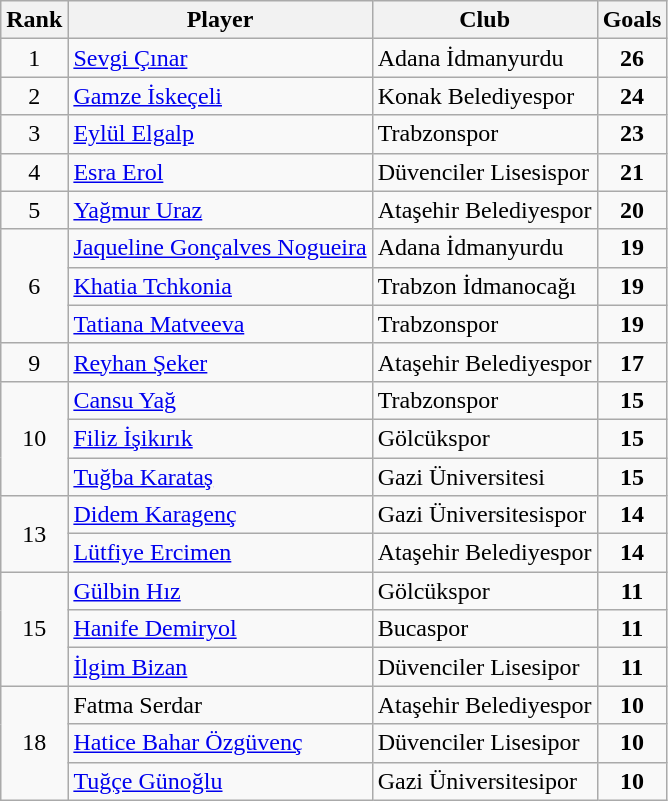<table class="wikitable" style="text-align:center">
<tr>
<th>Rank</th>
<th>Player</th>
<th>Club</th>
<th>Goals</th>
</tr>
<tr>
<td>1</td>
<td align="left"> <a href='#'>Sevgi Çınar</a></td>
<td align="left">Adana İdmanyurdu</td>
<td><strong>26</strong></td>
</tr>
<tr>
<td>2</td>
<td align="left"> <a href='#'>Gamze İskeçeli</a></td>
<td align="left">Konak Belediyespor</td>
<td><strong>24</strong></td>
</tr>
<tr>
<td>3</td>
<td align="left"> <a href='#'>Eylül Elgalp</a></td>
<td align="left">Trabzonspor</td>
<td><strong>23</strong></td>
</tr>
<tr>
<td>4</td>
<td align="left"> <a href='#'>Esra Erol</a></td>
<td align="left">Düvenciler Lisesispor</td>
<td><strong>21</strong></td>
</tr>
<tr>
<td>5</td>
<td align="left"> <a href='#'>Yağmur Uraz</a></td>
<td align="left">Ataşehir Belediyespor</td>
<td><strong>20</strong></td>
</tr>
<tr>
<td rowspan="3">6</td>
<td align="left"> <a href='#'>Jaqueline Gonçalves Nogueira</a></td>
<td align="left">Adana İdmanyurdu</td>
<td><strong>19</strong></td>
</tr>
<tr>
<td align="left"> <a href='#'>Khatia Tchkonia</a></td>
<td align="left">Trabzon İdmanocağı</td>
<td><strong>19</strong></td>
</tr>
<tr>
<td align="left"> <a href='#'>Tatiana Matveeva</a></td>
<td align="left">Trabzonspor</td>
<td><strong>19</strong></td>
</tr>
<tr>
<td>9</td>
<td align="left"> <a href='#'>Reyhan Şeker</a></td>
<td align="left">Ataşehir Belediyespor</td>
<td><strong>17</strong></td>
</tr>
<tr>
<td rowspan="3">10</td>
<td align="left"> <a href='#'>Cansu Yağ</a></td>
<td align="left">Trabzonspor</td>
<td><strong>15</strong></td>
</tr>
<tr>
<td align="left"> <a href='#'>Filiz İşikırık</a></td>
<td align="left">Gölcükspor</td>
<td><strong>15</strong></td>
</tr>
<tr>
<td align="left"> <a href='#'>Tuğba Karataş</a></td>
<td align="left">Gazi Üniversitesi</td>
<td><strong>15</strong></td>
</tr>
<tr>
<td rowspan="2">13</td>
<td align="left"> <a href='#'>Didem Karagenç</a></td>
<td align="left">Gazi Üniversitesispor</td>
<td><strong>14</strong></td>
</tr>
<tr>
<td align="left"> <a href='#'>Lütfiye Ercimen</a></td>
<td align="left">Ataşehir Belediyespor</td>
<td><strong>14</strong></td>
</tr>
<tr>
<td rowspan="3">15</td>
<td align="left"> <a href='#'>Gülbin Hız</a></td>
<td align="left">Gölcükspor</td>
<td><strong>11</strong></td>
</tr>
<tr>
<td align="left"> <a href='#'>Hanife Demiryol</a></td>
<td align="left">Bucaspor</td>
<td><strong>11</strong></td>
</tr>
<tr>
<td align="left"> <a href='#'>İlgim Bizan</a></td>
<td align="left">Düvenciler Lisesipor</td>
<td><strong>11</strong></td>
</tr>
<tr>
<td rowspan="3">18</td>
<td align="left"> Fatma Serdar</td>
<td align="left">Ataşehir Belediyespor</td>
<td><strong>10</strong></td>
</tr>
<tr>
<td align="left"> <a href='#'>Hatice Bahar Özgüvenç</a></td>
<td align="left">Düvenciler Lisesipor</td>
<td><strong>10</strong></td>
</tr>
<tr>
<td align="left"> <a href='#'>Tuğçe Günoğlu</a></td>
<td align="left">Gazi Üniversitesipor</td>
<td><strong>10</strong></td>
</tr>
</table>
